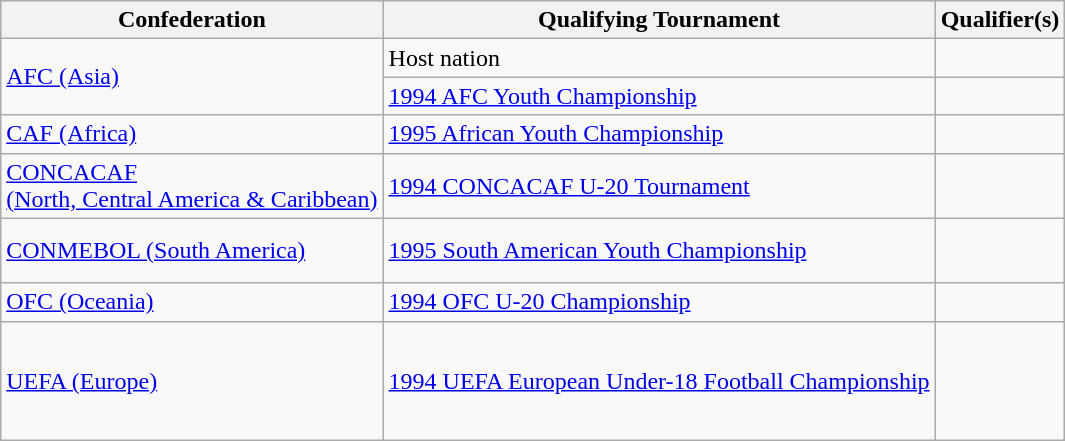<table class=wikitable>
<tr>
<th>Confederation</th>
<th>Qualifying Tournament</th>
<th>Qualifier(s)</th>
</tr>
<tr>
<td rowspan=2><a href='#'>AFC (Asia)</a></td>
<td>Host nation</td>
<td></td>
</tr>
<tr>
<td><a href='#'>1994 AFC Youth Championship</a></td>
<td> <br> </td>
</tr>
<tr>
<td><a href='#'>CAF (Africa)</a></td>
<td><a href='#'>1995 African Youth Championship</a></td>
<td> <br> </td>
</tr>
<tr>
<td><a href='#'>CONCACAF <br> (North, Central America & Caribbean)</a></td>
<td><a href='#'>1994 CONCACAF U-20 Tournament</a></td>
<td> <br> </td>
</tr>
<tr>
<td><a href='#'>CONMEBOL (South America)</a></td>
<td><a href='#'>1995 South American Youth Championship</a></td>
<td> <br>  <br> </td>
</tr>
<tr>
<td><a href='#'>OFC (Oceania)</a></td>
<td><a href='#'>1994 OFC U-20 Championship</a></td>
<td></td>
</tr>
<tr>
<td><a href='#'>UEFA (Europe)</a></td>
<td><a href='#'>1994 UEFA European Under-18 Football Championship</a></td>
<td> <br>  <br>  <br>  <br> </td>
</tr>
</table>
